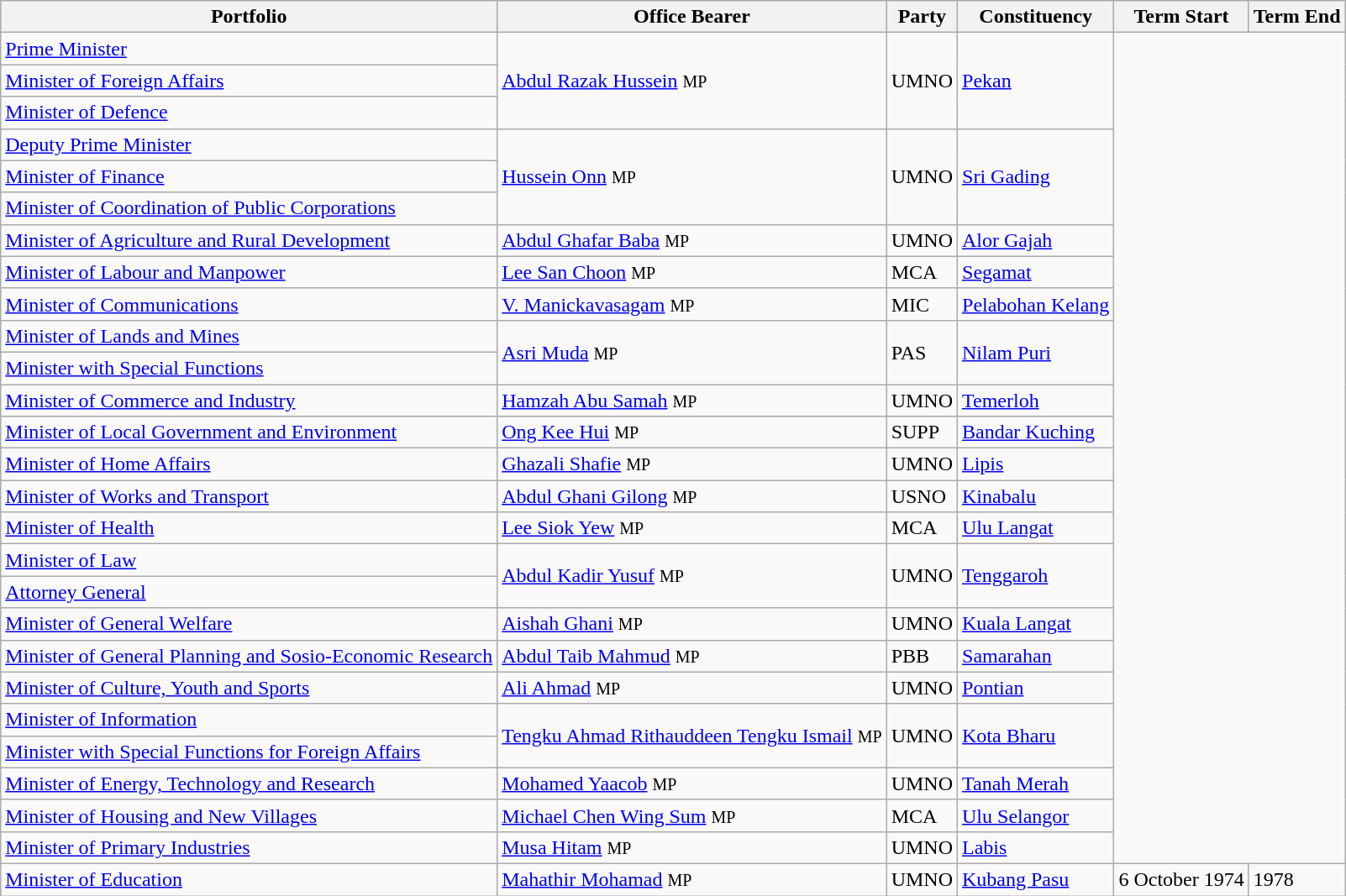<table class="sortable wikitable">
<tr>
<th>Portfolio</th>
<th>Office Bearer</th>
<th>Party</th>
<th>Constituency</th>
<th>Term Start</th>
<th>Term End</th>
</tr>
<tr>
<td><a href='#'>Prime Minister</a></td>
<td rowspan=3><a href='#'>Abdul Razak Hussein</a> <small>MP</small></td>
<td rowspan=3>UMNO</td>
<td rowspan=3><a href='#'>Pekan</a></td>
</tr>
<tr>
<td><a href='#'>Minister of Foreign Affairs</a></td>
</tr>
<tr>
<td><a href='#'>Minister of Defence</a></td>
</tr>
<tr>
<td><a href='#'>Deputy Prime Minister</a></td>
<td rowspan=3><a href='#'>Hussein Onn</a> <small>MP</small></td>
<td rowspan=3>UMNO</td>
<td rowspan=3><a href='#'>Sri Gading</a></td>
</tr>
<tr>
<td><a href='#'>Minister of Finance</a></td>
</tr>
<tr>
<td><a href='#'>Minister of Coordination of Public Corporations</a></td>
</tr>
<tr>
<td><a href='#'>Minister of Agriculture and Rural Development</a></td>
<td><a href='#'>Abdul Ghafar Baba</a> <small>MP</small></td>
<td>UMNO</td>
<td><a href='#'>Alor Gajah</a></td>
</tr>
<tr>
<td><a href='#'>Minister of Labour and Manpower</a></td>
<td><a href='#'>Lee San Choon</a> <small>MP</small></td>
<td>MCA</td>
<td><a href='#'>Segamat</a></td>
</tr>
<tr>
<td><a href='#'>Minister of Communications</a></td>
<td><a href='#'>V. Manickavasagam</a> <small>MP</small></td>
<td>MIC</td>
<td><a href='#'>Pelabohan Kelang</a></td>
</tr>
<tr>
<td><a href='#'>Minister of Lands and Mines</a></td>
<td rowspan=2><a href='#'>Asri Muda</a> <small>MP</small></td>
<td rowspan=2>PAS</td>
<td rowspan=2><a href='#'>Nilam Puri</a></td>
</tr>
<tr>
<td><a href='#'>Minister with Special Functions</a></td>
</tr>
<tr>
<td><a href='#'>Minister of Commerce and Industry</a></td>
<td><a href='#'>Hamzah Abu Samah</a> <small>MP</small></td>
<td>UMNO</td>
<td><a href='#'>Temerloh</a></td>
</tr>
<tr>
<td><a href='#'>Minister of Local Government and Environment</a></td>
<td><a href='#'>Ong Kee Hui</a> <small>MP</small></td>
<td>SUPP</td>
<td><a href='#'>Bandar Kuching</a></td>
</tr>
<tr>
<td><a href='#'>Minister of Home Affairs</a></td>
<td><a href='#'>Ghazali Shafie</a> <small>MP</small></td>
<td>UMNO</td>
<td><a href='#'>Lipis</a></td>
</tr>
<tr>
<td><a href='#'>Minister of Works and Transport</a></td>
<td><a href='#'>Abdul Ghani Gilong</a> <small>MP</small></td>
<td>USNO</td>
<td><a href='#'>Kinabalu</a></td>
</tr>
<tr>
<td><a href='#'>Minister of Health</a></td>
<td><a href='#'>Lee Siok Yew</a> <small>MP</small></td>
<td>MCA</td>
<td><a href='#'>Ulu Langat</a></td>
</tr>
<tr>
<td><a href='#'>Minister of Law</a></td>
<td rowspan=2><a href='#'>Abdul Kadir Yusuf</a> <small>MP</small></td>
<td rowspan=2>UMNO</td>
<td rowspan=2><a href='#'>Tenggaroh</a></td>
</tr>
<tr>
<td><a href='#'>Attorney General</a></td>
</tr>
<tr>
<td><a href='#'>Minister of General Welfare</a></td>
<td><a href='#'>Aishah Ghani</a> <small>MP</small></td>
<td>UMNO</td>
<td><a href='#'>Kuala Langat</a></td>
</tr>
<tr>
<td><a href='#'>Minister of General Planning and Sosio-Economic Research</a></td>
<td><a href='#'>Abdul Taib Mahmud</a> <small>MP</small></td>
<td>PBB</td>
<td><a href='#'>Samarahan</a></td>
</tr>
<tr>
<td><a href='#'>Minister of Culture, Youth and Sports</a></td>
<td><a href='#'>Ali Ahmad</a> <small>MP</small></td>
<td>UMNO</td>
<td><a href='#'>Pontian</a></td>
</tr>
<tr>
<td><a href='#'>Minister of Information</a></td>
<td rowspan=2><a href='#'>Tengku Ahmad Rithauddeen Tengku Ismail</a> <small>MP</small></td>
<td rowspan=2>UMNO</td>
<td rowspan=2><a href='#'>Kota Bharu</a></td>
</tr>
<tr>
<td><a href='#'>Minister with Special Functions for Foreign Affairs</a></td>
</tr>
<tr>
<td><a href='#'>Minister of Energy, Technology and Research</a></td>
<td><a href='#'>Mohamed Yaacob</a> <small>MP</small></td>
<td>UMNO</td>
<td><a href='#'>Tanah Merah</a></td>
</tr>
<tr>
<td><a href='#'>Minister of Housing and New Villages</a></td>
<td><a href='#'>Michael Chen Wing Sum</a> <small>MP</small></td>
<td>MCA</td>
<td><a href='#'>Ulu Selangor</a></td>
</tr>
<tr>
<td><a href='#'>Minister of Primary Industries</a></td>
<td><a href='#'>Musa Hitam</a> <small>MP</small></td>
<td>UMNO</td>
<td><a href='#'>Labis</a></td>
</tr>
<tr>
<td><a href='#'>Minister of Education</a></td>
<td><a href='#'>Mahathir Mohamad</a> <small>MP</small></td>
<td>UMNO</td>
<td><a href='#'>Kubang Pasu</a></td>
<td>6 October 1974</td>
<td>1978</td>
</tr>
</table>
